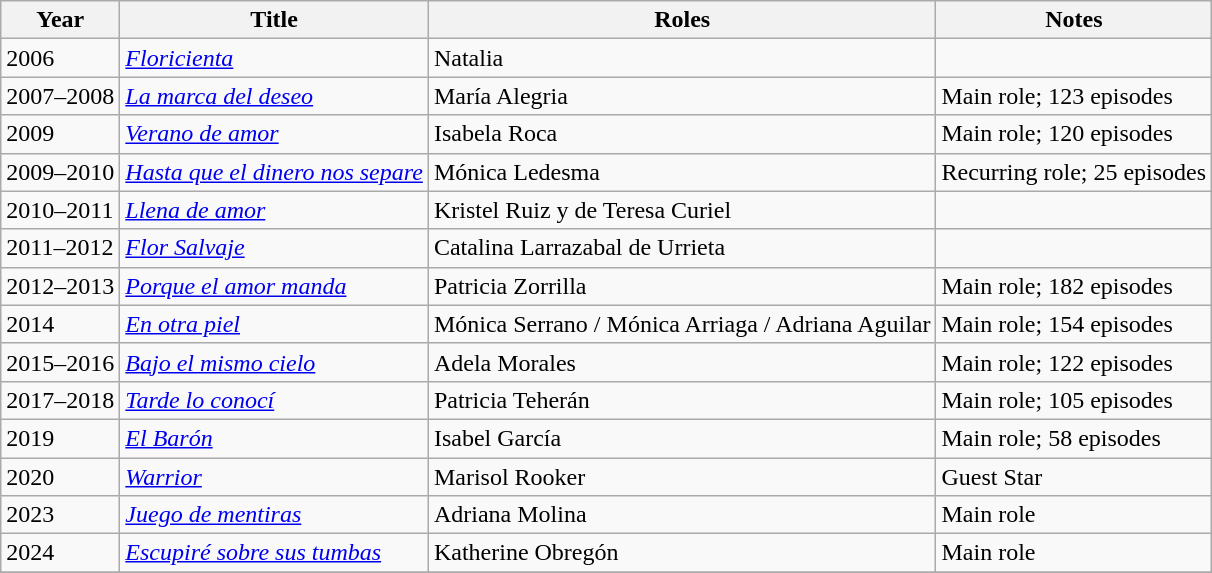<table class="wikitable sortable">
<tr>
<th>Year</th>
<th>Title</th>
<th>Roles</th>
<th>Notes</th>
</tr>
<tr>
<td>2006</td>
<td><em><a href='#'>Floricienta</a></em></td>
<td>Natalia</td>
<td></td>
</tr>
<tr>
<td>2007–2008</td>
<td><em><a href='#'>La marca del deseo</a></em></td>
<td>María Alegria</td>
<td>Main role; 123 episodes</td>
</tr>
<tr>
<td>2009</td>
<td><em><a href='#'>Verano de amor</a></em></td>
<td>Isabela Roca</td>
<td>Main role; 120 episodes</td>
</tr>
<tr>
<td>2009–2010</td>
<td><em><a href='#'>Hasta que el dinero nos separe</a></em></td>
<td>Mónica Ledesma</td>
<td>Recurring role; 25 episodes</td>
</tr>
<tr>
<td>2010–2011</td>
<td><em><a href='#'>Llena de amor</a></em></td>
<td>Kristel Ruiz y de Teresa Curiel</td>
<td></td>
</tr>
<tr>
<td>2011–2012</td>
<td><em><a href='#'>Flor Salvaje</a></em></td>
<td>Catalina Larrazabal de Urrieta</td>
<td></td>
</tr>
<tr>
<td>2012–2013</td>
<td><em><a href='#'>Porque el amor manda</a></em></td>
<td>Patricia Zorrilla</td>
<td>Main role; 182 episodes</td>
</tr>
<tr>
<td>2014</td>
<td><em><a href='#'>En otra piel</a></em></td>
<td>Mónica Serrano / Mónica Arriaga / Adriana Aguilar</td>
<td>Main role; 154 episodes</td>
</tr>
<tr>
<td>2015–2016</td>
<td><em><a href='#'>Bajo el mismo cielo</a></em></td>
<td>Adela Morales</td>
<td>Main role; 122 episodes</td>
</tr>
<tr>
<td>2017–2018</td>
<td><em><a href='#'>Tarde lo conocí</a></em></td>
<td>Patricia Teherán</td>
<td>Main role; 105 episodes</td>
</tr>
<tr>
<td>2019</td>
<td><em><a href='#'>El Barón</a></em></td>
<td>Isabel García</td>
<td>Main role; 58 episodes</td>
</tr>
<tr>
<td>2020</td>
<td><em><a href='#'>Warrior</a></em></td>
<td>Marisol Rooker</td>
<td>Guest Star</td>
</tr>
<tr>
<td>2023</td>
<td><em><a href='#'>Juego de mentiras</a></em></td>
<td>Adriana Molina</td>
<td>Main role</td>
</tr>
<tr>
<td>2024</td>
<td><em><a href='#'>Escupiré sobre sus tumbas</a></em></td>
<td>Katherine Obregón</td>
<td>Main role</td>
</tr>
<tr>
</tr>
</table>
